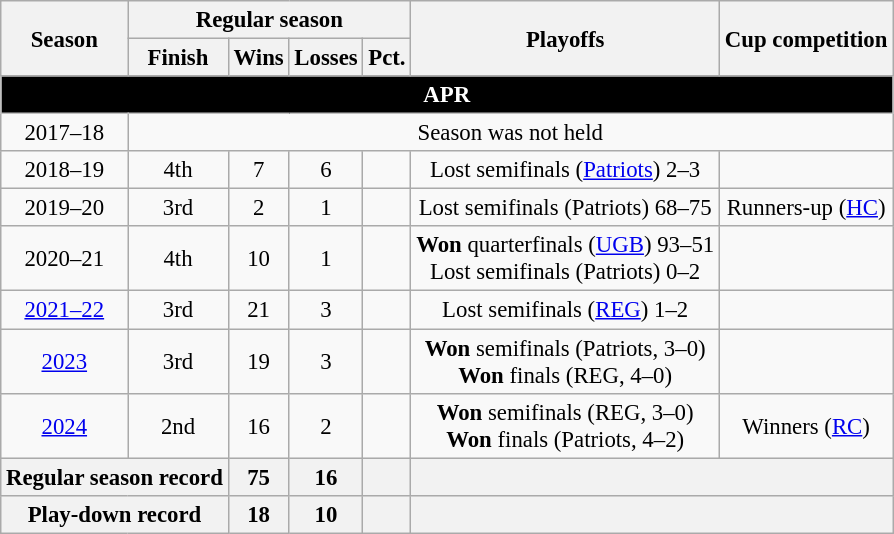<table class="wikitable" style="font-size:95%; text-align:center">
<tr>
<th rowspan="2">Season</th>
<th colspan="4">Regular season</th>
<th rowspan="2">Playoffs</th>
<th rowspan="2">Cup competition</th>
</tr>
<tr>
<th>Finish</th>
<th>Wins</th>
<th>Losses</th>
<th>Pct.</th>
</tr>
<tr>
<td colspan="8" style="background:black; border:1.5px solid silver; color:white;"><strong>APR</strong></td>
</tr>
<tr>
<td>2017–18</td>
<td colspan="6">Season was not held</td>
</tr>
<tr>
<td>2018–19</td>
<td>4th</td>
<td>7</td>
<td>6</td>
<td></td>
<td>Lost semifinals (<a href='#'>Patriots</a>) 2–3</td>
<td></td>
</tr>
<tr>
<td>2019–20</td>
<td>3rd</td>
<td>2</td>
<td>1</td>
<td></td>
<td>Lost semifinals (Patriots) 68–75</td>
<td>Runners-up (<a href='#'>HC</a>)</td>
</tr>
<tr>
<td>2020–21</td>
<td>4th</td>
<td>10</td>
<td>1</td>
<td></td>
<td><strong>Won</strong> quarterfinals (<a href='#'>UGB</a>) 93–51<br>Lost semifinals (Patriots) 0–2</td>
<td></td>
</tr>
<tr>
<td><a href='#'>2021–22</a></td>
<td>3rd</td>
<td>21</td>
<td>3</td>
<td></td>
<td>Lost semifinals (<a href='#'>REG</a>) 1–2</td>
<td></td>
</tr>
<tr>
<td><a href='#'>2023</a></td>
<td>3rd</td>
<td>19</td>
<td>3</td>
<td></td>
<td><strong>Won</strong> semifinals (Patriots, 3–0)<br><strong>Won</strong> finals (REG, 4–0)</td>
<td></td>
</tr>
<tr>
<td><a href='#'>2024</a></td>
<td>2nd</td>
<td>16</td>
<td>2</td>
<td></td>
<td><strong>Won</strong> semifinals (REG, 3–0)<br><strong>Won</strong> finals (Patriots, 4–2)</td>
<td>Winners (<a href='#'>RC</a>)</td>
</tr>
<tr>
<th colspan="2">Regular season record</th>
<th>75</th>
<th>16</th>
<th></th>
<th colspan="3"></th>
</tr>
<tr>
<th colspan="2">Play-down record</th>
<th>18</th>
<th>10</th>
<th></th>
<th colspan="3"></th>
</tr>
</table>
